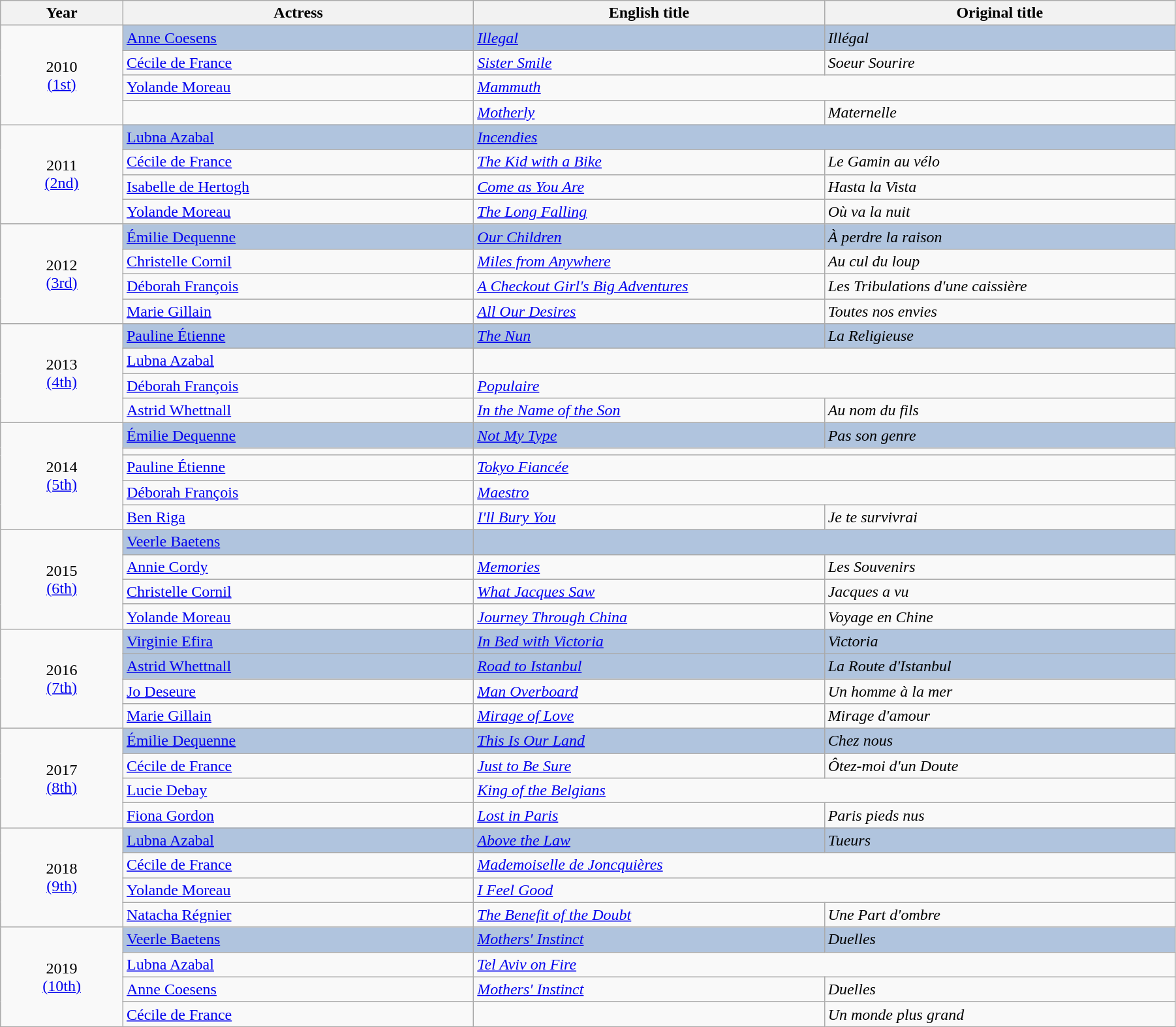<table class="wikitable" width="95%" cellpadding="5">
<tr>
<th width="100"><strong>Year</strong></th>
<th width="300"><strong>Actress</strong></th>
<th width="300"><strong>English title</strong></th>
<th width="300"><strong>Original title</strong></th>
</tr>
<tr>
<td rowspan="4" style="text-align:center;">2010<br><a href='#'>(1st)</a></td>
<td style="background:#B0C4DE;"><a href='#'>Anne Coesens</a></td>
<td style="background:#B0C4DE;"><em><a href='#'>Illegal</a></em></td>
<td style="background:#B0C4DE;"><em>Illégal</em></td>
</tr>
<tr>
<td><a href='#'>Cécile de France</a></td>
<td><em><a href='#'>Sister Smile</a></em></td>
<td><em>Soeur Sourire</em></td>
</tr>
<tr>
<td><a href='#'>Yolande Moreau</a></td>
<td colspan="2"><em><a href='#'>Mammuth</a></em></td>
</tr>
<tr>
<td></td>
<td><em><a href='#'>Motherly</a></em></td>
<td><em>Maternelle</em></td>
</tr>
<tr>
<td rowspan="4" style="text-align:center;">2011<br><a href='#'>(2nd)</a></td>
<td style="background:#B0C4DE;"><a href='#'>Lubna Azabal</a></td>
<td style="background:#B0C4DE;" colspan="2"><em><a href='#'>Incendies</a></em></td>
</tr>
<tr>
<td><a href='#'>Cécile de France</a></td>
<td><em><a href='#'>The Kid with a Bike</a></em></td>
<td><em>Le Gamin au vélo</em></td>
</tr>
<tr>
<td><a href='#'>Isabelle de Hertogh</a></td>
<td><em><a href='#'>Come as You Are</a></em></td>
<td><em>Hasta la Vista</em></td>
</tr>
<tr>
<td><a href='#'>Yolande Moreau</a></td>
<td><em><a href='#'>The Long Falling</a></em></td>
<td><em>Où va la nuit</em></td>
</tr>
<tr>
<td rowspan="4" style="text-align:center;">2012<br><a href='#'>(3rd)</a></td>
<td style="background:#B0C4DE;"><a href='#'>Émilie Dequenne</a></td>
<td style="background:#B0C4DE;"><em><a href='#'>Our Children</a></em></td>
<td style="background:#B0C4DE;"><em>À perdre la raison</em></td>
</tr>
<tr>
<td><a href='#'>Christelle Cornil</a></td>
<td><em><a href='#'>Miles from Anywhere</a></em></td>
<td><em>Au cul du loup</em></td>
</tr>
<tr>
<td><a href='#'>Déborah François</a></td>
<td><em><a href='#'>A Checkout Girl's Big Adventures</a></em></td>
<td><em>Les Tribulations d'une caissière</em></td>
</tr>
<tr>
<td><a href='#'>Marie Gillain</a></td>
<td><em><a href='#'>All Our Desires</a></em></td>
<td><em>Toutes nos envies</em></td>
</tr>
<tr>
<td rowspan="4" style="text-align:center;">2013<br><a href='#'>(4th)</a></td>
<td style="background:#B0C4DE;"><a href='#'>Pauline Étienne</a></td>
<td style="background:#B0C4DE;"><em><a href='#'>The Nun</a></em></td>
<td style="background:#B0C4DE;"><em>La Religieuse</em></td>
</tr>
<tr>
<td><a href='#'>Lubna Azabal</a></td>
<td colspan="2"><em></em></td>
</tr>
<tr>
<td><a href='#'>Déborah François</a></td>
<td colspan="2"><em><a href='#'>Populaire</a></em></td>
</tr>
<tr>
<td><a href='#'>Astrid Whettnall</a></td>
<td><em><a href='#'>In the Name of the Son</a></em></td>
<td><em>Au nom du fils</em></td>
</tr>
<tr>
<td rowspan="5" style="text-align:center;">2014<br><a href='#'>(5th)</a></td>
<td style="background:#B0C4DE;"><a href='#'>Émilie Dequenne</a></td>
<td style="background:#B0C4DE;"><em><a href='#'>Not My Type</a></em></td>
<td style="background:#B0C4DE;"><em>Pas son genre</em></td>
</tr>
<tr>
<td></td>
<td colspan="2"><em></em></td>
</tr>
<tr>
<td><a href='#'>Pauline Étienne</a></td>
<td colspan="2"><em><a href='#'>Tokyo Fiancée</a></em></td>
</tr>
<tr>
<td><a href='#'>Déborah François</a></td>
<td colspan="2"><em><a href='#'>Maestro</a></em></td>
</tr>
<tr>
<td><a href='#'>Ben Riga</a></td>
<td><em><a href='#'>I'll Bury You</a></em></td>
<td><em>Je te survivrai</em></td>
</tr>
<tr>
<td rowspan="4" style="text-align:center;">2015<br><a href='#'>(6th)</a></td>
<td style="background:#B0C4DE;"><a href='#'>Veerle Baetens</a></td>
<td style="background:#B0C4DE;" colspan="2"><em></em></td>
</tr>
<tr>
<td><a href='#'>Annie Cordy</a></td>
<td><em><a href='#'>Memories</a></em></td>
<td><em>Les Souvenirs</em></td>
</tr>
<tr>
<td><a href='#'>Christelle Cornil</a></td>
<td><em><a href='#'>What Jacques Saw</a></em></td>
<td><em>Jacques a vu</em></td>
</tr>
<tr>
<td><a href='#'>Yolande Moreau</a></td>
<td><em><a href='#'>Journey Through China</a></em></td>
<td><em>Voyage en Chine</em></td>
</tr>
<tr>
<td rowspan="4" style="text-align:center;">2016<br><a href='#'>(7th)</a></td>
<td style="background:#B0C4DE;"><a href='#'>Virginie Efira</a></td>
<td style="background:#B0C4DE;"><em><a href='#'>In Bed with Victoria</a></em></td>
<td style="background:#B0C4DE;"><em>Victoria</em></td>
</tr>
<tr>
<td style="background:#B0C4DE;"><a href='#'>Astrid Whettnall</a></td>
<td style="background:#B0C4DE;"><em><a href='#'>Road to Istanbul</a></em></td>
<td style="background:#B0C4DE;"><em>La Route d'Istanbul</em></td>
</tr>
<tr>
<td><a href='#'>Jo Deseure</a></td>
<td><em><a href='#'>Man Overboard</a></em></td>
<td><em>Un homme à la mer</em></td>
</tr>
<tr>
<td><a href='#'>Marie Gillain</a></td>
<td><em><a href='#'>Mirage of Love</a></em></td>
<td><em>Mirage d'amour</em></td>
</tr>
<tr>
<td rowspan="4" style="text-align:center;">2017<br><a href='#'>(8th)</a></td>
<td style="background:#B0C4DE;"><a href='#'>Émilie Dequenne</a></td>
<td style="background:#B0C4DE;"><em><a href='#'>This Is Our Land</a></em></td>
<td style="background:#B0C4DE;"><em>Chez nous</em></td>
</tr>
<tr>
<td><a href='#'>Cécile de France</a></td>
<td><em><a href='#'>Just to Be Sure</a></em></td>
<td><em>Ôtez-moi d'un Doute</em></td>
</tr>
<tr>
<td><a href='#'>Lucie Debay</a></td>
<td colspan="2"><em><a href='#'>King of the Belgians</a></em></td>
</tr>
<tr>
<td><a href='#'>Fiona Gordon</a></td>
<td><em><a href='#'>Lost in Paris</a></em></td>
<td><em>Paris pieds nus</em></td>
</tr>
<tr>
<td rowspan="4" style="text-align:center;">2018<br><a href='#'>(9th)</a></td>
<td style="background:#B0C4DE;"><a href='#'>Lubna Azabal</a></td>
<td style="background:#B0C4DE;"><em><a href='#'>Above the Law</a></em></td>
<td style="background:#B0C4DE;"><em>Tueurs</em></td>
</tr>
<tr>
<td><a href='#'>Cécile de France</a></td>
<td colspan="2"><em><a href='#'>Mademoiselle de Joncquières</a></em></td>
</tr>
<tr>
<td><a href='#'>Yolande Moreau</a></td>
<td colspan="2"><em><a href='#'>I Feel Good</a></em></td>
</tr>
<tr>
<td><a href='#'>Natacha Régnier</a></td>
<td><em><a href='#'>The Benefit of the Doubt</a></em></td>
<td><em>Une Part d'ombre</em></td>
</tr>
<tr>
<td rowspan="4" style="text-align:center;">2019<br><a href='#'>(10th)</a></td>
<td style="background:#B0C4DE;"><a href='#'>Veerle Baetens</a></td>
<td style="background:#B0C4DE;"><em><a href='#'>Mothers' Instinct</a></em></td>
<td style="background:#B0C4DE;"><em>Duelles</em></td>
</tr>
<tr>
<td><a href='#'>Lubna Azabal</a></td>
<td colspan="2"><em><a href='#'>Tel Aviv on Fire</a></em></td>
</tr>
<tr>
<td><a href='#'>Anne Coesens</a></td>
<td><em><a href='#'>Mothers' Instinct</a></em></td>
<td><em>Duelles</em></td>
</tr>
<tr>
<td><a href='#'>Cécile de France</a></td>
<td><em></em></td>
<td><em>Un monde plus grand</em></td>
</tr>
</table>
